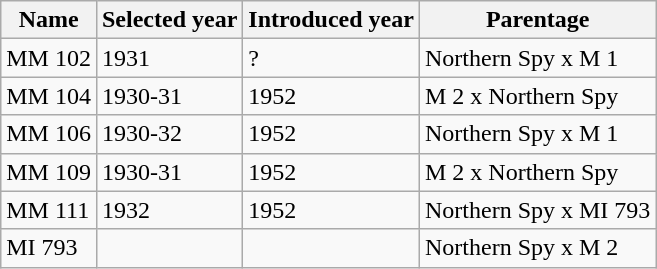<table class="wikitable">
<tr>
<th>Name</th>
<th>Selected year</th>
<th>Introduced year</th>
<th>Parentage</th>
</tr>
<tr>
<td>MM 102</td>
<td>1931</td>
<td>?</td>
<td>Northern Spy x M 1</td>
</tr>
<tr>
<td>MM 104</td>
<td>1930-31</td>
<td>1952</td>
<td>M 2 x Northern Spy</td>
</tr>
<tr>
<td>MM 106</td>
<td>1930-32</td>
<td>1952</td>
<td>Northern Spy x M 1</td>
</tr>
<tr>
<td>MM 109</td>
<td>1930-31</td>
<td>1952</td>
<td>M 2 x Northern Spy</td>
</tr>
<tr>
<td>MM 111</td>
<td>1932</td>
<td>1952</td>
<td>Northern Spy x MI 793</td>
</tr>
<tr>
<td>MI 793</td>
<td></td>
<td></td>
<td>Northern Spy x M 2</td>
</tr>
</table>
